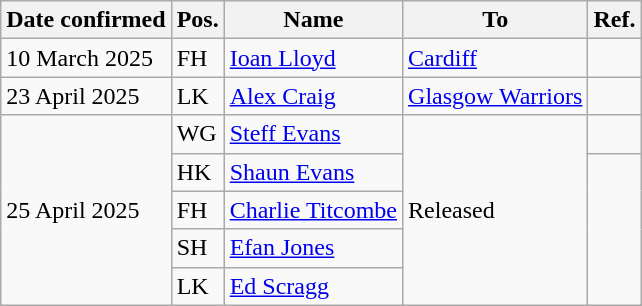<table class="wikitable">
<tr>
<th>Date confirmed</th>
<th>Pos.</th>
<th>Name</th>
<th>To</th>
<th>Ref.</th>
</tr>
<tr>
<td>10 March 2025</td>
<td>FH</td>
<td><a href='#'>Ioan Lloyd</a></td>
<td><a href='#'>Cardiff</a></td>
<td></td>
</tr>
<tr>
<td>23 April 2025</td>
<td>LK</td>
<td><a href='#'>Alex Craig</a></td>
<td><a href='#'>Glasgow Warriors</a></td>
<td></td>
</tr>
<tr>
<td rowspan="5">25 April 2025</td>
<td>WG</td>
<td><a href='#'>Steff Evans</a></td>
<td rowspan="5">Released</td>
<td></td>
</tr>
<tr>
<td>HK</td>
<td><a href='#'>Shaun Evans</a></td>
<td rowspan="4"></td>
</tr>
<tr>
<td>FH</td>
<td><a href='#'>Charlie Titcombe</a></td>
</tr>
<tr>
<td>SH</td>
<td><a href='#'>Efan Jones</a></td>
</tr>
<tr>
<td>LK</td>
<td><a href='#'>Ed Scragg</a></td>
</tr>
</table>
